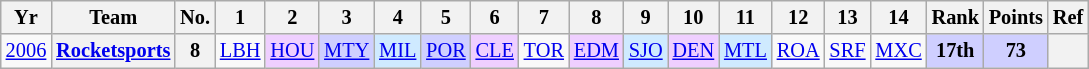<table class="wikitable" style="text-align:center; font-size:85%">
<tr>
<th>Yr</th>
<th>Team</th>
<th>No.</th>
<th>1</th>
<th>2</th>
<th>3</th>
<th>4</th>
<th>5</th>
<th>6</th>
<th>7</th>
<th>8</th>
<th>9</th>
<th>10</th>
<th>11</th>
<th>12</th>
<th>13</th>
<th>14</th>
<th>Rank</th>
<th>Points</th>
<th>Ref</th>
</tr>
<tr>
<td><a href='#'>2006</a></td>
<th nowrap><a href='#'>Rocketsports</a></th>
<th>8</th>
<td><a href='#'>LBH</a></td>
<td style="background:#EFCFFF;"><a href='#'>HOU</a><br></td>
<td style="background:#CFCFFF;"><a href='#'>MTY</a><br></td>
<td style="background:#CFEAFF;"><a href='#'>MIL</a><br></td>
<td style="background:#CFCFFF;"><a href='#'>POR</a><br></td>
<td style="background:#EFCFFF;"><a href='#'>CLE</a><br></td>
<td><a href='#'>TOR</a></td>
<td style="background:#EFCFFF;"><a href='#'>EDM</a><br></td>
<td style="background:#CFEAFF;"><a href='#'>SJO</a><br></td>
<td style="background:#EFCFFF;"><a href='#'>DEN</a><br></td>
<td style="background:#CFEAFF;"><a href='#'>MTL</a><br></td>
<td><a href='#'>ROA</a></td>
<td><a href='#'>SRF</a></td>
<td><a href='#'>MXC</a></td>
<td style="background:#CFCFFF;"><strong>17th</strong></td>
<td style="background:#CFCFFF;"><strong>73</strong></td>
<th></th>
</tr>
</table>
